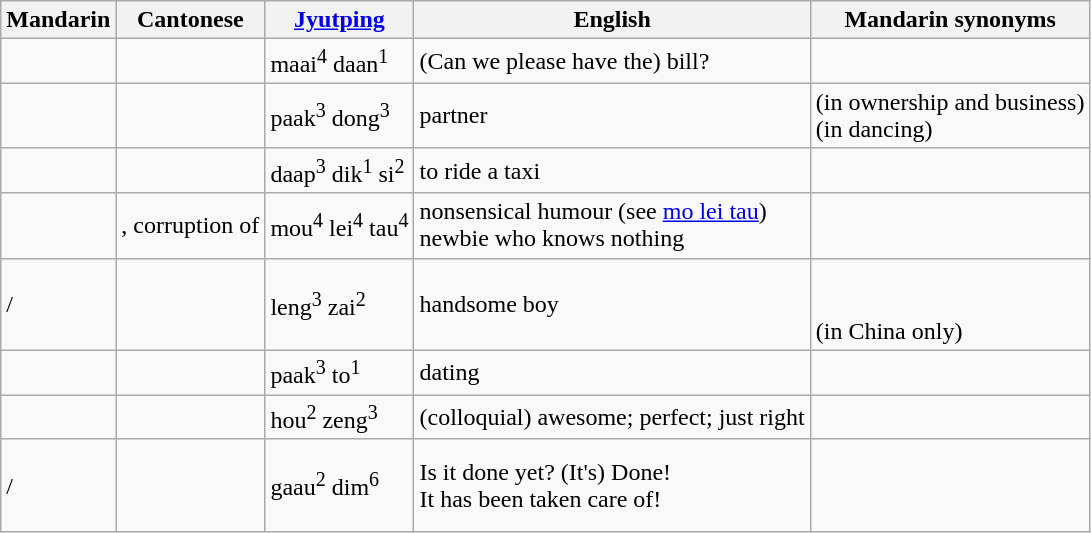<table class="wikitable">
<tr>
<th>Mandarin</th>
<th>Cantonese</th>
<th><a href='#'>Jyutping</a></th>
<th>English</th>
<th>Mandarin synonyms</th>
</tr>
<tr>
<td></td>
<td></td>
<td>maai<sup>4</sup> daan<sup>1</sup></td>
<td>(Can we please have the) bill?</td>
<td></td>
</tr>
<tr>
<td></td>
<td></td>
<td>paak<sup>3</sup> dong<sup>3</sup></td>
<td>partner</td>
<td> (in ownership and business)<br> (in dancing)</td>
</tr>
<tr>
<td></td>
<td></td>
<td>daap<sup>3</sup> dik<sup>1</sup> si<sup>2</sup></td>
<td>to ride a taxi</td>
<td></td>
</tr>
<tr>
<td></td>
<td>, corruption of </td>
<td>mou<sup>4</sup> lei<sup>4</sup> tau<sup>4</sup></td>
<td>nonsensical humour (see <a href='#'>mo lei tau</a>)<br>newbie who knows nothing</td>
<td></td>
</tr>
<tr>
<td>/</td>
<td></td>
<td>leng<sup>3</sup> zai<sup>2</sup></td>
<td>handsome boy</td>
<td><br><br> (in China only)</td>
</tr>
<tr>
<td></td>
<td></td>
<td>paak<sup>3</sup> to<sup>1</sup></td>
<td>dating</td>
<td><br></td>
</tr>
<tr>
<td></td>
<td></td>
<td>hou<sup>2</sup> zeng<sup>3</sup></td>
<td>(colloquial) awesome; perfect; just right</td>
<td></td>
</tr>
<tr>
<td>/</td>
<td></td>
<td>gaau<sup>2</sup> dim<sup>6</sup></td>
<td>Is it done yet? (It's) Done!<br>It has been taken care of!</td>
<td><br><br><br></td>
</tr>
</table>
